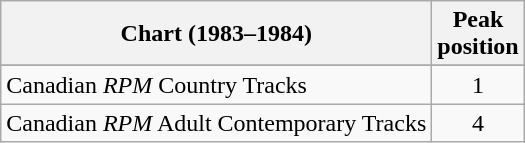<table class="wikitable sortable">
<tr>
<th align="left">Chart (1983–1984)</th>
<th align="center">Peak<br>position</th>
</tr>
<tr>
</tr>
<tr>
</tr>
<tr>
</tr>
<tr>
<td align="left">Canadian <em>RPM</em> Country Tracks</td>
<td align="center">1</td>
</tr>
<tr>
<td align="left">Canadian <em>RPM</em> Adult Contemporary Tracks</td>
<td align="center">4</td>
</tr>
</table>
